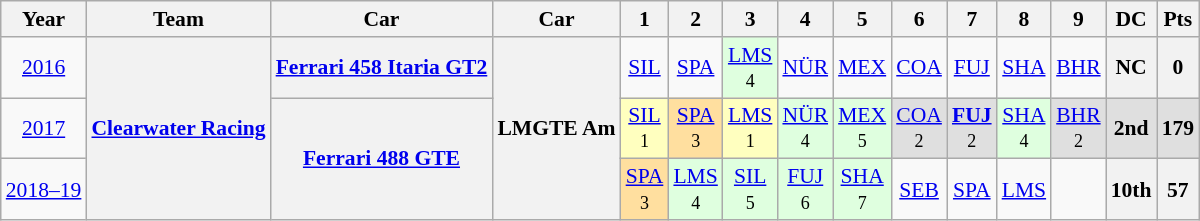<table class="wikitable" style="text-align:center; font-size:90%">
<tr>
<th>Year</th>
<th>Team</th>
<th>Car</th>
<th>Car</th>
<th>1</th>
<th>2</th>
<th>3</th>
<th>4</th>
<th>5</th>
<th>6</th>
<th>7</th>
<th>8</th>
<th>9</th>
<th>DC</th>
<th>Pts</th>
</tr>
<tr>
<td><a href='#'>2016</a></td>
<th rowspan="3"><a href='#'>Clearwater Racing</a></th>
<th><a href='#'>Ferrari 458 Itaria GT2</a></th>
<th rowspan="3">LMGTE Am</th>
<td><a href='#'>SIL</a></td>
<td><a href='#'>SPA</a></td>
<td bgcolor="#DFFFDF"><a href='#'>LMS</a><br><small>4</small></td>
<td><a href='#'>NÜR</a></td>
<td><a href='#'>MEX</a></td>
<td><a href='#'>COA</a></td>
<td><a href='#'>FUJ</a></td>
<td><a href='#'>SHA</a></td>
<td><a href='#'>BHR</a></td>
<th>NC</th>
<th>0</th>
</tr>
<tr>
<td><a href='#'>2017</a></td>
<th rowspan="2"><a href='#'>Ferrari 488 GTE</a></th>
<td bgcolor="#FFFFBF"><a href='#'>SIL</a><br><small>1</small></td>
<td bgcolor="#FFDF9F"><a href='#'>SPA</a><br><small>3</small></td>
<td bgcolor="#FFFFBF"><a href='#'>LMS</a><br><small>1</small></td>
<td bgcolor="#DFFFDF"><a href='#'>NÜR</a><br><small>4</small></td>
<td bgcolor="#DFFFDF"><a href='#'>MEX</a><br><small>5</small></td>
<td bgcolor="#DFDFDF"><a href='#'>COA</a><br><small>2</small></td>
<td bgcolor="#DFDFDF"><strong><a href='#'>FUJ</a></strong><br><small>2</small></td>
<td bgcolor="#DFFFDF"><a href='#'>SHA</a><br><small>4</small></td>
<td bgcolor="#DFDFDF"><a href='#'>BHR</a><br><small>2</small></td>
<td bgcolor="#DFDFDF"><strong>2nd</strong></td>
<td bgcolor="#DFDFDF"><strong>179</strong></td>
</tr>
<tr>
<td><a href='#'>2018–19</a></td>
<td bgcolor="#FFDF9F"><a href='#'>SPA</a><br><small>3</small></td>
<td bgcolor="#DFFFDF"><a href='#'>LMS</a><br><small>4</small></td>
<td bgcolor="#DFFFDF"><a href='#'>SIL</a><br><small>5</small></td>
<td bgcolor="#DFFFDF"><a href='#'>FUJ</a><br><small>6</small></td>
<td bgcolor="#DFFFDF"><a href='#'>SHA</a><br><small>7</small></td>
<td><a href='#'>SEB</a></td>
<td><a href='#'>SPA</a></td>
<td><a href='#'>LMS</a></td>
<td></td>
<th>10th</th>
<th>57</th>
</tr>
</table>
